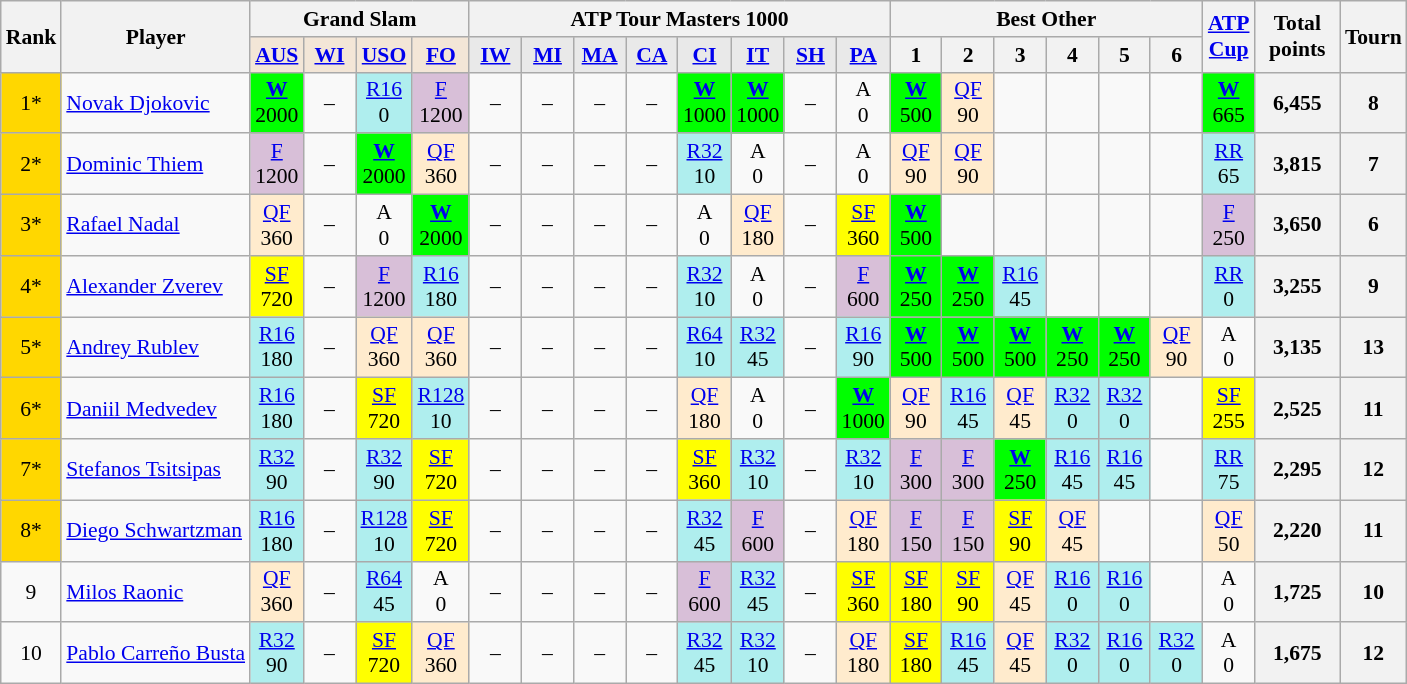<table class="wikitable nowrap" style="font-size:90%;text-align:center">
<tr>
<th rowspan="2">Rank</th>
<th rowspan="2">Player</th>
<th colspan="4">Grand Slam</th>
<th colspan="8">ATP Tour Masters 1000</th>
<th colspan="6">Best Other</th>
<th rowspan="2" width="28"><a href='#'>ATP<br>Cup</a></th>
<th rowspan="2" width="50">Total <br> points</th>
<th rowspan="2">Tourn</th>
</tr>
<tr>
<td style="background:#f3e6d7; width:28px;"><strong><a href='#'>AUS</a></strong></td>
<td style="background:#f3e6d7; width:28px;"><strong><a href='#'>WI</a></strong></td>
<td style="background:#f3e6d7; width:28px;"><strong><a href='#'>USO</a></strong></td>
<td style="background:#f3e6d7; width:28px;"><strong><a href='#'>FO</a></strong></td>
<td style="background:#e9e9e9; width:28px;"><strong><a href='#'>IW</a></strong></td>
<td style="background:#e9e9e9; width:28px;"><strong><a href='#'>MI</a></strong></td>
<td style="background:#e9e9e9; width:28px;"><strong><a href='#'>MA</a></strong></td>
<td style="background:#e9e9e9; width:28px;"><strong><a href='#'>CA</a></strong></td>
<td style="background:#e9e9e9; width:28px;"><strong><a href='#'>CI</a></strong></td>
<td style="background:#e9e9e9; width:28px;"><strong><a href='#'>IT</a></strong></td>
<td style="background:#e9e9e9; width:28px;"><strong><a href='#'>SH</a></strong></td>
<td style="background:#e9e9e9; width:28px;"><strong><a href='#'>PA</a></strong></td>
<th width="28">1</th>
<th width="28">2</th>
<th width="28">3</th>
<th width="28">4</th>
<th width="28">5</th>
<th width="28">6</th>
</tr>
<tr>
<td bgcolor="gold">1*</td>
<td align="left"> <a href='#'>Novak Djokovic</a></td>
<td bgcolor="lime"><a href='#'><strong>W</strong></a><br>2000</td>
<td>–</td>
<td bgcolor="afeeee"><a href='#'>R16</a><br>0</td>
<td bgcolor="thistle"><a href='#'>F</a><br>1200</td>
<td>–</td>
<td>–</td>
<td>–</td>
<td>–</td>
<td bgcolor="lime"><a href='#'><strong>W</strong></a><br>1000</td>
<td bgcolor="lime"><a href='#'><strong>W</strong></a><br>1000</td>
<td>–</td>
<td>A<br>0</td>
<td bgcolor="lime"><a href='#'><strong>W</strong></a><br>500</td>
<td bgcolor="ffebcd"><a href='#'>QF</a><br>90</td>
<td></td>
<td></td>
<td></td>
<td></td>
<td bgcolor="lime"><strong><a href='#'>W</a></strong><br>665</td>
<th>6,455</th>
<th>8</th>
</tr>
<tr>
<td bgcolor="gold">2*</td>
<td align="left"> <a href='#'>Dominic Thiem</a></td>
<td bgcolor="thistle"><a href='#'>F</a><br>1200</td>
<td>–</td>
<td bgcolor="lime"><strong><a href='#'>W</a></strong><br>2000</td>
<td bgcolor="ffebcd"><a href='#'>QF</a><br>360</td>
<td>–</td>
<td>–</td>
<td>–</td>
<td>–</td>
<td bgcolor="afeeee"><a href='#'>R32</a><br>10</td>
<td>A<br>0</td>
<td>–</td>
<td>A<br>0</td>
<td bgcolor="ffebcd"><a href='#'>QF</a><br>90</td>
<td bgcolor="ffebcd"><a href='#'>QF</a><br>90</td>
<td></td>
<td></td>
<td></td>
<td></td>
<td bgcolor="afeeee"><a href='#'>RR</a><br>65</td>
<th>3,815</th>
<th>7</th>
</tr>
<tr>
<td bgcolor="gold">3*</td>
<td align="left"> <a href='#'>Rafael Nadal</a></td>
<td bgcolor="ffebcd"><a href='#'>QF</a><br>360</td>
<td>–</td>
<td>A<br>0</td>
<td bgcolor="lime"><a href='#'><strong>W</strong></a><br>2000</td>
<td>–</td>
<td>–</td>
<td>–</td>
<td>–</td>
<td>A<br>0</td>
<td bgcolor="ffebcd"><a href='#'>QF</a><br>180</td>
<td>–</td>
<td bgcolor="yellow"><a href='#'>SF</a><br>360</td>
<td bgcolor="lime"><strong><a href='#'>W</a></strong><br>500</td>
<td></td>
<td></td>
<td></td>
<td></td>
<td></td>
<td bgcolor="thistle"><a href='#'>F</a><br>250</td>
<th>3,650</th>
<th>6</th>
</tr>
<tr>
<td bgcolor="gold">4*</td>
<td align="left"> <a href='#'>Alexander Zverev</a></td>
<td bgcolor="yellow"><a href='#'>SF</a><br>720</td>
<td>–</td>
<td bgcolor="thistle"><a href='#'>F</a><br>1200</td>
<td bgcolor="afeeee"><a href='#'>R16</a><br>180</td>
<td>–</td>
<td>–</td>
<td>–</td>
<td>–</td>
<td bgcolor="afeeee"><a href='#'>R32</a><br>10</td>
<td>A<br>0</td>
<td>–</td>
<td bgcolor="thistle"><a href='#'>F</a><br>600</td>
<td bgcolor="lime"><strong><a href='#'>W</a></strong><br>250</td>
<td bgcolor="lime"><strong><a href='#'>W</a></strong><br>250</td>
<td bgcolor="afeeee"><a href='#'>R16</a><br>45</td>
<td></td>
<td></td>
<td></td>
<td bgcolor="afeeee"><a href='#'>RR</a><br>0</td>
<th>3,255</th>
<th>9</th>
</tr>
<tr>
<td bgcolor="gold">5*</td>
<td align="left"> <a href='#'>Andrey Rublev</a></td>
<td bgcolor="afeeee"><a href='#'>R16</a><br>180</td>
<td>–</td>
<td bgcolor="ffebcd"><a href='#'>QF</a><br>360</td>
<td bgcolor="ffebcd"><a href='#'>QF</a><br>360</td>
<td>–</td>
<td>–</td>
<td>–</td>
<td>–</td>
<td bgcolor="afeeee"><a href='#'>R64</a><br>10</td>
<td bgcolor="afeeee"><a href='#'>R32</a><br>45</td>
<td>–</td>
<td bgcolor="afeeee"><a href='#'>R16</a><br>90</td>
<td bgcolor="lime"><strong><a href='#'>W</a></strong><br>500</td>
<td bgcolor="lime"><strong><a href='#'>W</a></strong><br>500</td>
<td bgcolor="lime"><strong><a href='#'>W</a></strong><br>500</td>
<td bgcolor="lime"><strong><a href='#'>W</a></strong><br>250</td>
<td bgcolor="lime"><strong><a href='#'>W</a></strong><br>250</td>
<td bgcolor="ffebcd"><a href='#'>QF</a><br>90</td>
<td>A<br>0</td>
<th>3,135</th>
<th>13</th>
</tr>
<tr>
<td bgcolor="gold">6*</td>
<td align="left"> <a href='#'>Daniil Medvedev</a></td>
<td bgcolor="afeeee"><a href='#'>R16</a><br>180</td>
<td>–</td>
<td bgcolor="yellow"><a href='#'>SF</a><br>720</td>
<td bgcolor="afeeee"><a href='#'>R128</a><br>10</td>
<td>–</td>
<td>–</td>
<td>–</td>
<td>–</td>
<td bgcolor="ffebcd"><a href='#'>QF</a><br>180</td>
<td>A<br>0</td>
<td>–</td>
<td bgcolor="lime"><strong><a href='#'>W</a></strong><br>1000</td>
<td bgcolor="ffebcd"><a href='#'>QF</a><br>90</td>
<td bgcolor="afeeee"><a href='#'>R16</a><br>45</td>
<td bgcolor="ffebcd"><a href='#'>QF</a><br>45</td>
<td bgcolor="afeeee"><a href='#'>R32</a><br>0</td>
<td bgcolor="afeeee"><a href='#'>R32</a><br>0</td>
<td></td>
<td bgcolor="yellow"><a href='#'>SF</a><br>255</td>
<th>2,525</th>
<th>11</th>
</tr>
<tr>
<td bgcolor="gold">7*</td>
<td align="left"> <a href='#'>Stefanos Tsitsipas</a></td>
<td bgcolor="afeeee"><a href='#'>R32</a><br>90</td>
<td>–</td>
<td bgcolor="afeeee"><a href='#'>R32</a><br>90</td>
<td bgcolor="yellow"><a href='#'>SF</a><br>720</td>
<td>–</td>
<td>–</td>
<td>–</td>
<td>–</td>
<td bgcolor="yellow"><a href='#'>SF</a><br>360</td>
<td bgcolor="afeeee"><a href='#'>R32</a><br>10</td>
<td>–</td>
<td bgcolor="afeeee"><a href='#'>R32</a><br>10</td>
<td bgcolor="thistle"><a href='#'>F</a><br>300</td>
<td bgcolor="thistle"><a href='#'>F</a><br>300</td>
<td bgcolor="lime"><a href='#'><strong>W</strong></a><br>250</td>
<td bgcolor="afeeee"><a href='#'>R16</a><br>45</td>
<td bgcolor="afeeee"><a href='#'>R16</a><br>45</td>
<td></td>
<td bgcolor="afeeee"><a href='#'>RR</a><br>75</td>
<th>2,295</th>
<th>12</th>
</tr>
<tr>
<td bgcolor="gold">8*</td>
<td align="left"> <a href='#'>Diego Schwartzman</a></td>
<td bgcolor="afeeee"><a href='#'>R16</a><br>180</td>
<td>–</td>
<td bgcolor="afeeee"><a href='#'>R128</a><br>10</td>
<td bgcolor="yellow"><a href='#'>SF</a><br>720</td>
<td>–</td>
<td>–</td>
<td>–</td>
<td>–</td>
<td bgcolor="afeeee"><a href='#'>R32</a><br>45</td>
<td bgcolor="thistle"><a href='#'>F</a><br>600</td>
<td>–</td>
<td bgcolor="ffebcd"><a href='#'>QF</a><br>180</td>
<td bgcolor="thistle"><a href='#'>F</a><br>150</td>
<td bgcolor="thistle"><a href='#'>F</a><br>150</td>
<td bgcolor="yellow"><a href='#'>SF</a><br>90</td>
<td bgcolor="ffebcd"><a href='#'>QF</a><br>45</td>
<td></td>
<td></td>
<td bgcolor="ffebcd"><a href='#'>QF</a><br>50</td>
<th>2,220</th>
<th>11</th>
</tr>
<tr>
<td>9</td>
<td align="left"> <a href='#'>Milos Raonic</a></td>
<td bgcolor="ffebcd"><a href='#'>QF</a><br>360</td>
<td>–</td>
<td bgcolor="afeeee"><a href='#'>R64</a><br>45</td>
<td>A<br>0</td>
<td>–</td>
<td>–</td>
<td>–</td>
<td>–</td>
<td bgcolor="thistle"><a href='#'>F</a><br>600</td>
<td bgcolor="afeeee"><a href='#'>R32</a><br>45</td>
<td>–</td>
<td bgcolor="yellow"><a href='#'>SF</a><br>360</td>
<td bgcolor="yellow"><a href='#'>SF</a><br>180</td>
<td bgcolor="yellow"><a href='#'>SF</a><br>90</td>
<td bgcolor="ffebcd"><a href='#'>QF</a><br>45</td>
<td bgcolor="afeeee"><a href='#'>R16</a><br>0</td>
<td bgcolor="afeeee"><a href='#'>R16</a><br>0</td>
<td></td>
<td>A<br>0</td>
<th>1,725</th>
<th>10</th>
</tr>
<tr>
<td>10</td>
<td align="left"> <a href='#'>Pablo Carreño Busta</a></td>
<td bgcolor="afeeee"><a href='#'>R32</a><br>90</td>
<td>–</td>
<td bgcolor="yellow"><a href='#'>SF</a><br>720</td>
<td bgcolor="ffebcd"><a href='#'>QF</a><br>360</td>
<td>–</td>
<td>–</td>
<td>–</td>
<td>–</td>
<td bgcolor="afeeee"><a href='#'>R32</a><br>45</td>
<td bgcolor="afeeee"><a href='#'>R32</a><br>10</td>
<td>–</td>
<td bgcolor="ffebcd"><a href='#'>QF</a><br>180</td>
<td bgcolor="yellow"><a href='#'>SF</a><br>180</td>
<td bgcolor="afeeee"><a href='#'>R16</a><br>45</td>
<td bgcolor="ffebcd"><a href='#'>QF</a><br>45</td>
<td bgcolor="afeeee"><a href='#'>R32</a><br>0</td>
<td bgcolor="afeeee"><a href='#'>R16</a><br>0</td>
<td bgcolor="afeeee"><a href='#'>R32</a><br>0</td>
<td>A<br>0</td>
<th>1,675</th>
<th>12</th>
</tr>
</table>
